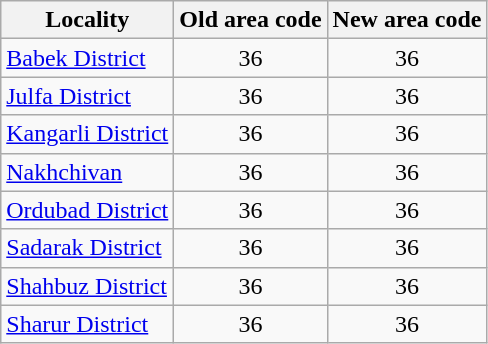<table class="wikitable">
<tr>
<th>Locality</th>
<th>Old area code</th>
<th>New area code</th>
</tr>
<tr>
<td><a href='#'>Babek District</a></td>
<td align="center">36</td>
<td align="center">36</td>
</tr>
<tr>
<td><a href='#'>Julfa District</a></td>
<td align="center">36</td>
<td align="center">36</td>
</tr>
<tr>
<td><a href='#'>Kangarli District</a></td>
<td align="center">36</td>
<td align="center">36</td>
</tr>
<tr>
<td><a href='#'>Nakhchivan</a></td>
<td align="center">36</td>
<td align="center">36</td>
</tr>
<tr>
<td><a href='#'>Ordubad District</a></td>
<td align="center">36</td>
<td align="center">36</td>
</tr>
<tr>
<td><a href='#'>Sadarak District</a></td>
<td align="center">36</td>
<td align="center">36</td>
</tr>
<tr>
<td><a href='#'>Shahbuz District</a></td>
<td align="center">36</td>
<td align="center">36</td>
</tr>
<tr>
<td><a href='#'>Sharur District</a></td>
<td align="center">36</td>
<td align="center">36</td>
</tr>
</table>
